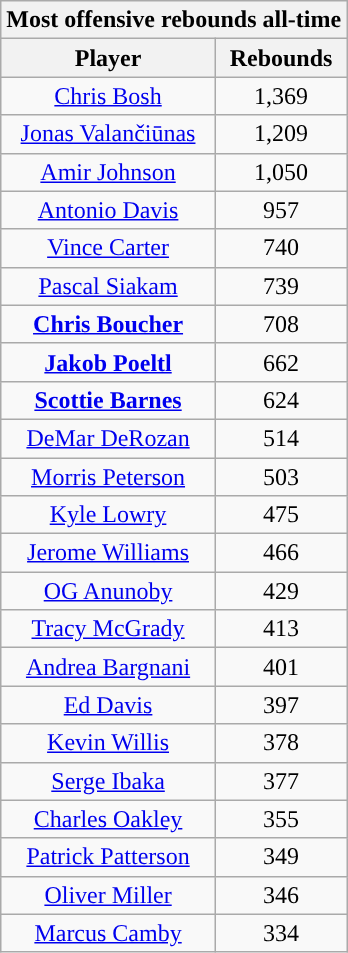<table class="wikitable sortable" style="text-align:center">
<tr>
<th colspan="2">Most offensive rebounds all-time</th>
</tr>
<tr>
<th>Player</th>
<th>Rebounds</th>
</tr>
<tr>
<td><a href='#'>Chris Bosh</a></td>
<td>1,369</td>
</tr>
<tr>
<td><a href='#'>Jonas Valančiūnas</a></td>
<td>1,209</td>
</tr>
<tr>
<td><a href='#'>Amir Johnson</a></td>
<td>1,050</td>
</tr>
<tr>
<td><a href='#'>Antonio Davis</a></td>
<td>957</td>
</tr>
<tr>
<td><a href='#'>Vince Carter</a></td>
<td>740</td>
</tr>
<tr>
<td><a href='#'>Pascal Siakam</a></td>
<td>739</td>
</tr>
<tr>
<td><strong><a href='#'>Chris Boucher</a></strong></td>
<td>708</td>
</tr>
<tr>
<td><strong><a href='#'>Jakob Poeltl</a></strong></td>
<td>662</td>
</tr>
<tr>
<td><strong><a href='#'>Scottie Barnes</a></strong></td>
<td>624</td>
</tr>
<tr>
<td><a href='#'>DeMar DeRozan</a></td>
<td>514</td>
</tr>
<tr>
<td><a href='#'>Morris Peterson</a></td>
<td>503</td>
</tr>
<tr>
<td><a href='#'>Kyle Lowry</a></td>
<td>475</td>
</tr>
<tr>
<td><a href='#'>Jerome Williams</a></td>
<td>466</td>
</tr>
<tr>
<td><a href='#'>OG Anunoby</a></td>
<td>429</td>
</tr>
<tr>
<td><a href='#'>Tracy McGrady</a></td>
<td>413</td>
</tr>
<tr>
<td><a href='#'>Andrea Bargnani</a></td>
<td>401</td>
</tr>
<tr>
<td><a href='#'>Ed Davis</a></td>
<td>397</td>
</tr>
<tr>
<td><a href='#'>Kevin Willis</a></td>
<td>378</td>
</tr>
<tr>
<td><a href='#'>Serge Ibaka</a></td>
<td>377</td>
</tr>
<tr>
<td><a href='#'>Charles Oakley</a></td>
<td>355</td>
</tr>
<tr>
<td><a href='#'>Patrick Patterson</a></td>
<td>349</td>
</tr>
<tr>
<td><a href='#'>Oliver Miller</a></td>
<td>346</td>
</tr>
<tr>
<td><a href='#'>Marcus Camby</a></td>
<td>334</td>
</tr>
</table>
